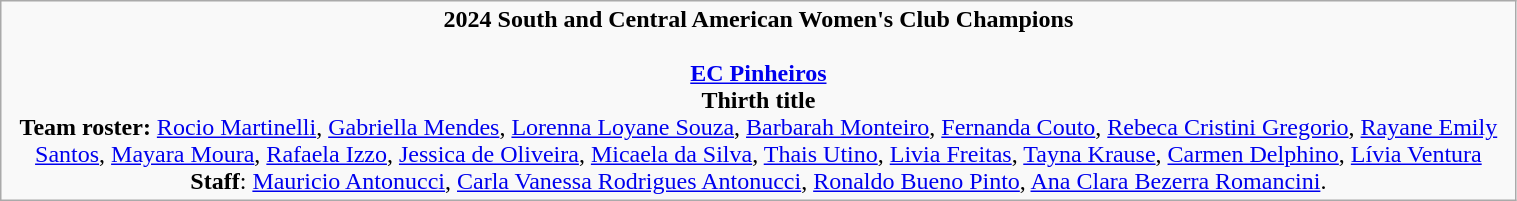<table class="wikitable" style="width: 80%;">
<tr style="text-align: center;">
<td><strong>2024 South and Central American Women's Club Champions</strong><br><br><strong><a href='#'>EC Pinheiros</a></strong><br><strong>Thirth title</strong><br><strong>Team roster:</strong> <a href='#'>Rocio Martinelli</a>, <a href='#'>Gabriella Mendes</a>, <a href='#'>Lorenna Loyane Souza</a>, <a href='#'>Barbarah Monteiro</a>, <a href='#'>Fernanda Couto</a>, <a href='#'>Rebeca Cristini Gregorio</a>, <a href='#'>Rayane Emily Santos</a>, <a href='#'>Mayara Moura</a>, <a href='#'>Rafaela Izzo</a>, <a href='#'>Jessica de Oliveira</a>, <a href='#'>Micaela da Silva</a>, <a href='#'>Thais Utino</a>, <a href='#'>Livia Freitas</a>, <a href='#'>Tayna Krause</a>, <a href='#'>Carmen Delphino</a>, <a href='#'>Lívia Ventura</a><br>
<strong>Staff</strong>: <a href='#'>Mauricio Antonucci</a>, <a href='#'>Carla Vanessa Rodrigues Antonucci</a>, <a href='#'>Ronaldo Bueno Pinto</a>, <a href='#'>Ana Clara Bezerra Romancini</a>.</td>
</tr>
</table>
